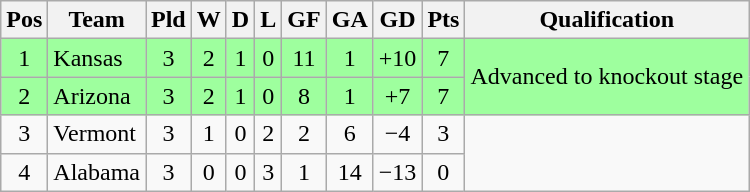<table class="wikitable" style="text-align:center">
<tr>
<th>Pos</th>
<th>Team</th>
<th>Pld</th>
<th>W</th>
<th>D</th>
<th>L</th>
<th>GF</th>
<th>GA</th>
<th>GD</th>
<th>Pts</th>
<th>Qualification</th>
</tr>
<tr bgcolor="#9eff9e">
<td>1</td>
<td style="text-align:left">Kansas</td>
<td>3</td>
<td>2</td>
<td>1</td>
<td>0</td>
<td>11</td>
<td>1</td>
<td>+10</td>
<td>7</td>
<td rowspan="2">Advanced to knockout stage</td>
</tr>
<tr bgcolor="#9eff9e">
<td>2</td>
<td style="text-align:left">Arizona</td>
<td>3</td>
<td>2</td>
<td>1</td>
<td>0</td>
<td>8</td>
<td>1</td>
<td>+7</td>
<td>7</td>
</tr>
<tr>
<td>3</td>
<td style="text-align:left">Vermont</td>
<td>3</td>
<td>1</td>
<td>0</td>
<td>2</td>
<td>2</td>
<td>6</td>
<td>−4</td>
<td>3</td>
<td rowspan="2"></td>
</tr>
<tr>
<td>4</td>
<td style="text-align:left">Alabama</td>
<td>3</td>
<td>0</td>
<td>0</td>
<td>3</td>
<td>1</td>
<td>14</td>
<td>−13</td>
<td>0</td>
</tr>
</table>
